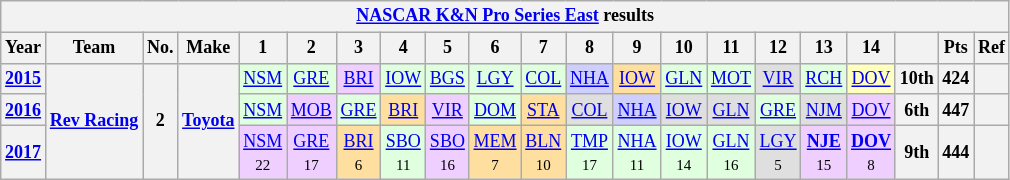<table class="wikitable" style="text-align:center; font-size:75%">
<tr>
<th colspan=23><a href='#'>NASCAR K&N Pro Series East</a> results</th>
</tr>
<tr>
<th>Year</th>
<th>Team</th>
<th>No.</th>
<th>Make</th>
<th>1</th>
<th>2</th>
<th>3</th>
<th>4</th>
<th>5</th>
<th>6</th>
<th>7</th>
<th>8</th>
<th>9</th>
<th>10</th>
<th>11</th>
<th>12</th>
<th>13</th>
<th>14</th>
<th></th>
<th>Pts</th>
<th>Ref</th>
</tr>
<tr>
<th><a href='#'>2015</a></th>
<th rowspan=3><a href='#'>Rev Racing</a></th>
<th rowspan=3>2</th>
<th rowspan=3><a href='#'>Toyota</a></th>
<td style="background:#DFFFDF;"><a href='#'>NSM</a><br></td>
<td style="background:#DFFFDF;"><a href='#'>GRE</a><br></td>
<td style="background:#EFCFFF;"><a href='#'>BRI</a><br></td>
<td style="background:#DFFFDF;"><a href='#'>IOW</a><br></td>
<td style="background:#DFFFDF;"><a href='#'>BGS</a><br></td>
<td style="background:#DFFFDF;"><a href='#'>LGY</a><br></td>
<td style="background:#DFFFDF;"><a href='#'>COL</a><br></td>
<td style="background:#CFCFFF;"><a href='#'>NHA</a><br></td>
<td style="background:#FFDF9F;"><a href='#'>IOW</a><br></td>
<td style="background:#DFFFDF;"><a href='#'>GLN</a><br></td>
<td style="background:#DFFFDF;"><a href='#'>MOT</a><br></td>
<td style="background:#DFDFDF;"><a href='#'>VIR</a><br></td>
<td style="background:#DFFFDF;"><a href='#'>RCH</a><br></td>
<td style="background:#FFFFBF;"><a href='#'>DOV</a><br></td>
<th>10th</th>
<th>424</th>
<th></th>
</tr>
<tr>
<th><a href='#'>2016</a></th>
<td style="background:#DFFFDF;"><a href='#'>NSM</a><br></td>
<td style="background:#EFCFFF;"><a href='#'>MOB</a><br></td>
<td style="background:#DFFFDF;"><a href='#'>GRE</a><br></td>
<td style="background:#FFDF9F;"><a href='#'>BRI</a><br></td>
<td style="background:#EFCFFF;"><a href='#'>VIR</a><br></td>
<td style="background:#DFFFDF;"><a href='#'>DOM</a><br></td>
<td style="background:#FFDF9F;"><a href='#'>STA</a><br></td>
<td style="background:#DFDFDF;"><a href='#'>COL</a><br></td>
<td style="background:#CFCFFF;"><a href='#'>NHA</a><br></td>
<td style="background:#DFDFDF;"><a href='#'>IOW</a><br></td>
<td style="background:#DFDFDF;"><a href='#'>GLN</a><br></td>
<td style="background:#DFFFDF;"><a href='#'>GRE</a><br></td>
<td style="background:#DFDFDF;"><a href='#'>NJM</a><br></td>
<td style="background:#EFCFFF;"><a href='#'>DOV</a><br></td>
<th>6th</th>
<th>447</th>
<th></th>
</tr>
<tr>
<th><a href='#'>2017</a></th>
<td style="background:#EFCFFF;"><a href='#'>NSM</a><br><small>22</small></td>
<td style="background:#EFCFFF;"><a href='#'>GRE</a><br><small>17</small></td>
<td style="background:#FFDF9F;"><a href='#'>BRI</a><br><small>6</small></td>
<td style="background:#DFFFDF;"><a href='#'>SBO</a><br><small>11</small></td>
<td style="background:#EFCFFF;"><a href='#'>SBO</a><br><small>16</small></td>
<td style="background:#FFDF9F;"><a href='#'>MEM</a><br><small>7</small></td>
<td style="background:#FFDF9F;"><a href='#'>BLN</a><br><small>10</small></td>
<td style="background:#DFFFDF;"><a href='#'>TMP</a><br><small>17</small></td>
<td style="background:#DFFFDF;"><a href='#'>NHA</a><br><small>11</small></td>
<td style="background:#DFFFDF;"><a href='#'>IOW</a><br><small>14</small></td>
<td style="background:#DFFFDF;"><a href='#'>GLN</a><br><small>16</small></td>
<td style="background:#DFDFDF;"><a href='#'>LGY</a><br><small>5</small></td>
<td style="background:#EFCFFF;"><strong><a href='#'>NJE</a></strong><br><small>15</small></td>
<td style="background:#EFCFFF;"><strong><a href='#'>DOV</a></strong><br><small>8</small></td>
<th>9th</th>
<th>444</th>
<th></th>
</tr>
</table>
